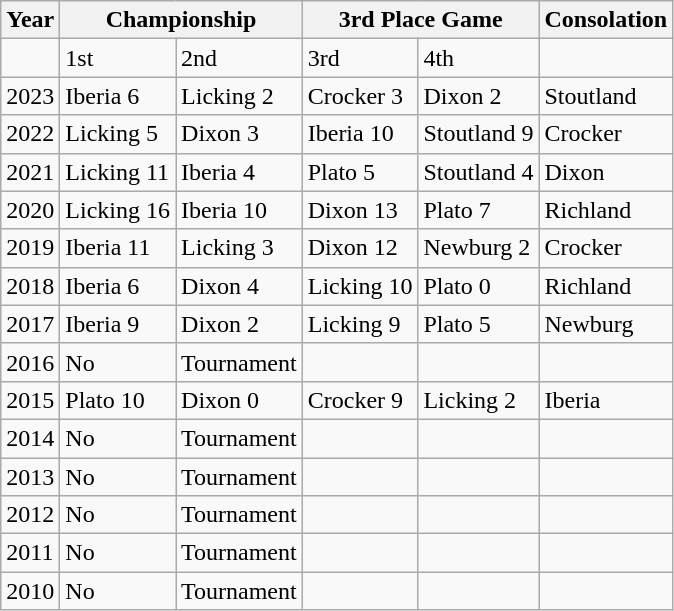<table class="wikitable">
<tr>
<th>Year</th>
<th colspan="2">Championship</th>
<th colspan="2">3rd Place Game</th>
<th>Consolation</th>
</tr>
<tr>
<td></td>
<td>1st</td>
<td>2nd</td>
<td>3rd</td>
<td>4th</td>
<td></td>
</tr>
<tr>
<td>2023</td>
<td>Iberia 6</td>
<td>Licking 2</td>
<td>Crocker 3</td>
<td>Dixon 2</td>
<td>Stoutland</td>
</tr>
<tr>
<td>2022</td>
<td>Licking 5</td>
<td>Dixon 3</td>
<td>Iberia 10</td>
<td>Stoutland 9</td>
<td>Crocker</td>
</tr>
<tr>
<td>2021</td>
<td>Licking 11</td>
<td>Iberia 4</td>
<td>Plato 5</td>
<td>Stoutland 4</td>
<td>Dixon</td>
</tr>
<tr>
<td>2020</td>
<td>Licking 16</td>
<td>Iberia 10</td>
<td>Dixon 13</td>
<td>Plato 7</td>
<td>Richland</td>
</tr>
<tr>
<td>2019</td>
<td>Iberia 11</td>
<td>Licking 3</td>
<td>Dixon 12</td>
<td>Newburg 2</td>
<td>Crocker</td>
</tr>
<tr>
<td>2018</td>
<td>Iberia 6</td>
<td>Dixon 4</td>
<td>Licking 10</td>
<td>Plato 0</td>
<td>Richland</td>
</tr>
<tr>
<td>2017</td>
<td>Iberia 9</td>
<td>Dixon 2</td>
<td>Licking 9</td>
<td>Plato 5</td>
<td>Newburg</td>
</tr>
<tr>
<td>2016</td>
<td>No</td>
<td>Tournament</td>
<td></td>
<td></td>
<td></td>
</tr>
<tr>
<td>2015</td>
<td>Plato 10</td>
<td>Dixon 0</td>
<td>Crocker 9</td>
<td>Licking 2</td>
<td>Iberia</td>
</tr>
<tr>
<td>2014</td>
<td>No</td>
<td>Tournament</td>
<td></td>
<td></td>
<td></td>
</tr>
<tr>
<td>2013</td>
<td>No</td>
<td>Tournament</td>
<td></td>
<td></td>
<td></td>
</tr>
<tr>
<td>2012</td>
<td>No</td>
<td>Tournament</td>
<td></td>
<td></td>
<td></td>
</tr>
<tr>
<td>2011</td>
<td>No</td>
<td>Tournament</td>
<td></td>
<td></td>
<td></td>
</tr>
<tr>
<td>2010</td>
<td>No</td>
<td>Tournament</td>
<td></td>
<td></td>
<td></td>
</tr>
</table>
